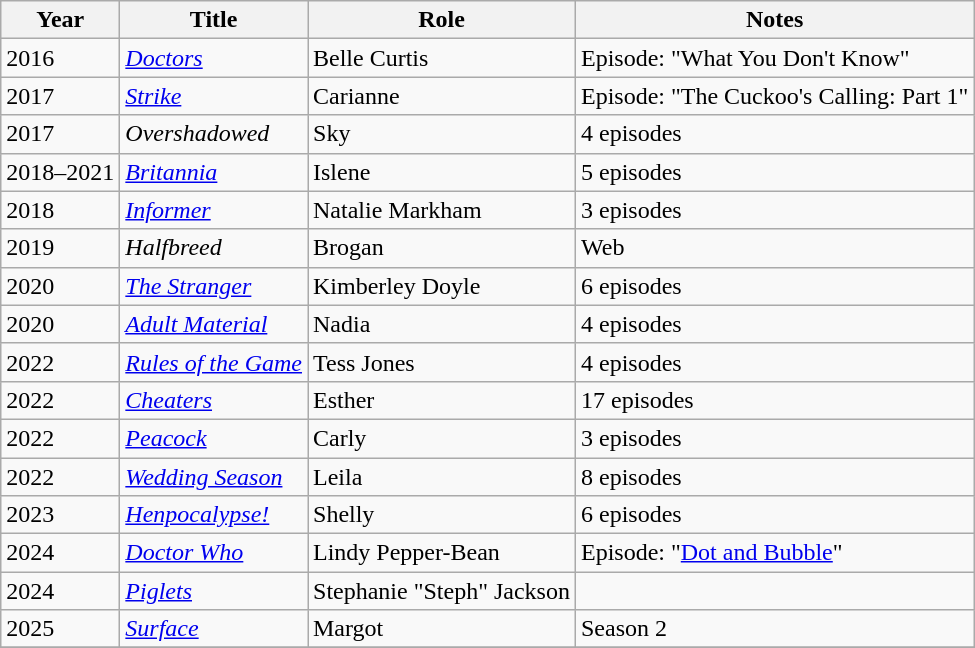<table class="wikitable sortable">
<tr>
<th>Year</th>
<th>Title</th>
<th>Role</th>
<th class="unsortable">Notes</th>
</tr>
<tr>
<td>2016</td>
<td><em><a href='#'>Doctors</a></em></td>
<td>Belle Curtis</td>
<td>Episode: "What You Don't Know"</td>
</tr>
<tr>
<td>2017</td>
<td><em><a href='#'>Strike</a></em></td>
<td>Carianne</td>
<td>Episode: "The Cuckoo's Calling: Part 1"</td>
</tr>
<tr>
<td>2017</td>
<td><em>Overshadowed</em></td>
<td>Sky</td>
<td>4 episodes</td>
</tr>
<tr>
<td>2018–2021</td>
<td><em><a href='#'>Britannia</a></em></td>
<td>Islene</td>
<td>5 episodes</td>
</tr>
<tr>
<td>2018</td>
<td><em><a href='#'>Informer</a></em></td>
<td>Natalie Markham</td>
<td>3 episodes</td>
</tr>
<tr>
<td>2019</td>
<td><em>Halfbreed</em></td>
<td>Brogan</td>
<td>Web</td>
</tr>
<tr>
<td>2020</td>
<td><em><a href='#'>The Stranger</a></em></td>
<td>Kimberley Doyle</td>
<td>6 episodes</td>
</tr>
<tr>
<td>2020</td>
<td><em><a href='#'>Adult Material</a></em></td>
<td>Nadia</td>
<td>4 episodes</td>
</tr>
<tr>
<td>2022</td>
<td><em><a href='#'>Rules of the Game</a></em></td>
<td>Tess Jones</td>
<td>4 episodes</td>
</tr>
<tr>
<td>2022</td>
<td><em><a href='#'>Cheaters</a></em></td>
<td>Esther</td>
<td>17 episodes</td>
</tr>
<tr>
<td>2022</td>
<td><em><a href='#'>Peacock</a></em></td>
<td>Carly</td>
<td>3 episodes</td>
</tr>
<tr>
<td>2022</td>
<td><em><a href='#'>Wedding Season</a></em></td>
<td>Leila</td>
<td>8 episodes</td>
</tr>
<tr>
<td>2023</td>
<td><em><a href='#'>Henpocalypse!</a></em></td>
<td>Shelly</td>
<td>6 episodes</td>
</tr>
<tr>
<td>2024</td>
<td><em><a href='#'>Doctor Who</a></em></td>
<td>Lindy Pepper-Bean</td>
<td>Episode: "<a href='#'>Dot and Bubble</a>"</td>
</tr>
<tr>
<td>2024</td>
<td><em><a href='#'>Piglets</a></em></td>
<td>Stephanie "Steph" Jackson</td>
<td></td>
</tr>
<tr>
<td>2025</td>
<td><em><a href='#'>Surface</a></em></td>
<td>Margot</td>
<td>Season 2</td>
</tr>
<tr>
</tr>
</table>
